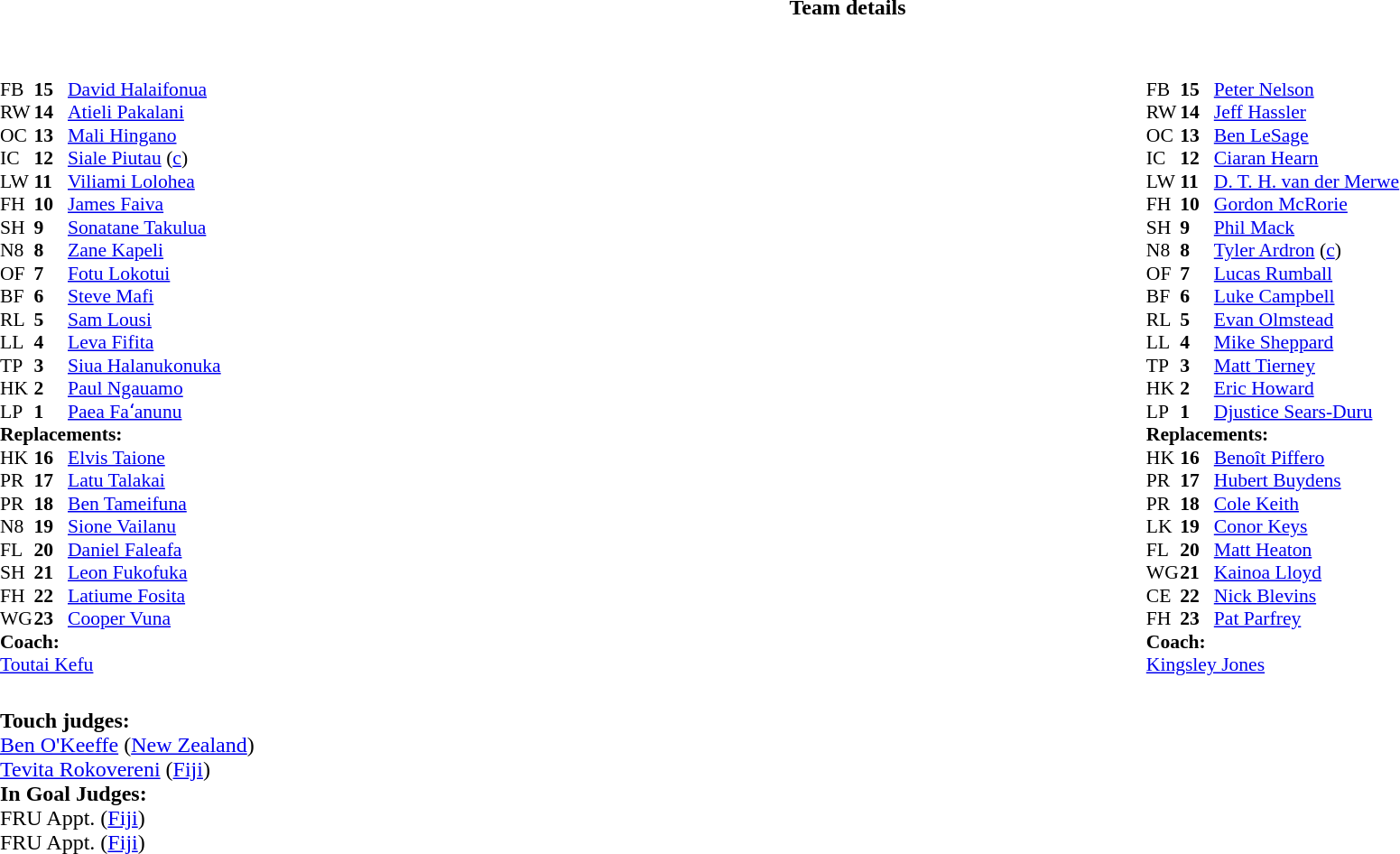<table border="0" style="width:100%" class="collapsible collapsed">
<tr>
<th>Team details</th>
</tr>
<tr>
<td><br><table style="width:100%;">
<tr>
<td style="vertical-align:top; width:50%;"><br><table style="font-size: 90%" cellspacing="0" cellpadding="0">
<tr>
<th width="25"></th>
<th width="25"></th>
</tr>
<tr>
<td>FB</td>
<td><strong>15</strong></td>
<td><a href='#'>David Halaifonua</a></td>
</tr>
<tr>
<td>RW</td>
<td><strong>14</strong></td>
<td><a href='#'>Atieli Pakalani</a></td>
</tr>
<tr>
<td>OC</td>
<td><strong>13</strong></td>
<td><a href='#'>Mali Hingano</a></td>
</tr>
<tr>
<td>IC</td>
<td><strong>12</strong></td>
<td><a href='#'>Siale Piutau</a> (<a href='#'>c</a>)</td>
<td></td>
<td></td>
</tr>
<tr>
<td>LW</td>
<td><strong>11</strong></td>
<td><a href='#'>Viliami Lolohea</a></td>
</tr>
<tr>
<td>FH</td>
<td><strong>10</strong></td>
<td><a href='#'>James Faiva</a></td>
<td></td>
<td></td>
</tr>
<tr>
<td>SH</td>
<td><strong>9</strong></td>
<td><a href='#'>Sonatane Takulua</a></td>
<td></td>
<td></td>
</tr>
<tr>
<td>N8</td>
<td><strong>8</strong></td>
<td><a href='#'>Zane Kapeli</a></td>
</tr>
<tr>
<td>OF</td>
<td><strong>7</strong></td>
<td><a href='#'>Fotu Lokotui</a></td>
<td></td>
<td></td>
</tr>
<tr>
<td>BF</td>
<td><strong>6</strong></td>
<td><a href='#'>Steve Mafi</a></td>
</tr>
<tr>
<td>RL</td>
<td><strong>5</strong></td>
<td><a href='#'>Sam Lousi</a></td>
</tr>
<tr>
<td>LL</td>
<td><strong>4</strong></td>
<td><a href='#'>Leva Fifita</a></td>
</tr>
<tr>
<td>TP</td>
<td><strong>3</strong></td>
<td><a href='#'>Siua Halanukonuka</a></td>
<td></td>
<td></td>
</tr>
<tr>
<td>HK</td>
<td><strong>2</strong></td>
<td><a href='#'>Paul Ngauamo</a></td>
<td></td>
<td></td>
</tr>
<tr>
<td>LP</td>
<td><strong>1</strong></td>
<td><a href='#'>Paea Faʻanunu</a></td>
<td></td>
<td></td>
</tr>
<tr>
<td colspan=3><strong>Replacements:</strong></td>
</tr>
<tr>
<td>HK</td>
<td><strong>16</strong></td>
<td><a href='#'>Elvis Taione</a></td>
<td></td>
<td></td>
</tr>
<tr>
<td>PR</td>
<td><strong>17</strong></td>
<td><a href='#'>Latu Talakai</a></td>
<td></td>
<td></td>
</tr>
<tr>
<td>PR</td>
<td><strong>18</strong></td>
<td><a href='#'>Ben Tameifuna</a></td>
<td></td>
<td></td>
</tr>
<tr>
<td>N8</td>
<td><strong>19</strong></td>
<td><a href='#'>Sione Vailanu</a></td>
<td></td>
<td></td>
</tr>
<tr>
<td>FL</td>
<td><strong>20</strong></td>
<td><a href='#'>Daniel Faleafa</a></td>
<td></td>
<td></td>
</tr>
<tr>
<td>SH</td>
<td><strong>21</strong></td>
<td><a href='#'>Leon Fukofuka</a></td>
<td></td>
<td></td>
</tr>
<tr>
<td>FH</td>
<td><strong>22</strong></td>
<td><a href='#'>Latiume Fosita</a></td>
<td></td>
<td></td>
</tr>
<tr>
<td>WG</td>
<td><strong>23</strong></td>
<td><a href='#'>Cooper Vuna</a></td>
<td></td>
<td></td>
</tr>
<tr>
<td colspan=3><strong>Coach:</strong></td>
</tr>
<tr>
<td colspan="4"> <a href='#'>Toutai Kefu</a></td>
</tr>
</table>
</td>
<td style="vertical-align:top; width:50%;"><br><table cellspacing="0" cellpadding="0" style="font-size:90%; margin:auto;">
<tr>
<th width="25"></th>
<th width="25"></th>
</tr>
<tr>
<td>FB</td>
<td><strong>15</strong></td>
<td><a href='#'>Peter Nelson</a></td>
</tr>
<tr>
<td>RW</td>
<td><strong>14</strong></td>
<td><a href='#'>Jeff Hassler</a></td>
</tr>
<tr>
<td>OC</td>
<td><strong>13</strong></td>
<td><a href='#'>Ben LeSage</a></td>
</tr>
<tr>
<td>IC</td>
<td><strong>12</strong></td>
<td><a href='#'>Ciaran Hearn</a></td>
<td></td>
<td></td>
</tr>
<tr>
<td>LW</td>
<td><strong>11</strong></td>
<td><a href='#'>D. T. H. van der Merwe</a></td>
</tr>
<tr>
<td>FH</td>
<td><strong>10</strong></td>
<td><a href='#'>Gordon McRorie</a></td>
</tr>
<tr>
<td>SH</td>
<td><strong>9</strong></td>
<td><a href='#'>Phil Mack</a></td>
<td></td>
<td></td>
</tr>
<tr>
<td>N8</td>
<td><strong>8</strong></td>
<td><a href='#'>Tyler Ardron</a> (<a href='#'>c</a>)</td>
</tr>
<tr>
<td>OF</td>
<td><strong>7</strong></td>
<td><a href='#'>Lucas Rumball</a></td>
</tr>
<tr>
<td>BF</td>
<td><strong>6</strong></td>
<td><a href='#'>Luke Campbell</a></td>
<td></td>
<td></td>
</tr>
<tr>
<td>RL</td>
<td><strong>5</strong></td>
<td><a href='#'>Evan Olmstead</a></td>
</tr>
<tr>
<td>LL</td>
<td><strong>4</strong></td>
<td><a href='#'>Mike Sheppard</a></td>
<td></td>
<td></td>
</tr>
<tr>
<td>TP</td>
<td><strong>3</strong></td>
<td><a href='#'>Matt Tierney</a></td>
<td></td>
<td></td>
</tr>
<tr>
<td>HK</td>
<td><strong>2</strong></td>
<td><a href='#'>Eric Howard</a></td>
<td></td>
<td></td>
</tr>
<tr>
<td>LP</td>
<td><strong>1</strong></td>
<td><a href='#'>Djustice Sears-Duru</a></td>
<td></td>
<td></td>
</tr>
<tr>
<td colspan=3><strong>Replacements:</strong></td>
</tr>
<tr>
<td>HK</td>
<td><strong>16</strong></td>
<td><a href='#'>Benoît Piffero</a></td>
<td></td>
<td></td>
</tr>
<tr>
<td>PR</td>
<td><strong>17</strong></td>
<td><a href='#'>Hubert Buydens</a></td>
<td></td>
<td></td>
</tr>
<tr>
<td>PR</td>
<td><strong>18</strong></td>
<td><a href='#'>Cole Keith</a></td>
<td></td>
<td></td>
</tr>
<tr>
<td>LK</td>
<td><strong>19</strong></td>
<td><a href='#'>Conor Keys</a></td>
<td></td>
<td></td>
</tr>
<tr>
<td>FL</td>
<td><strong>20</strong></td>
<td><a href='#'>Matt Heaton</a></td>
<td></td>
<td></td>
</tr>
<tr>
<td>WG</td>
<td><strong>21</strong></td>
<td><a href='#'>Kainoa Lloyd</a></td>
</tr>
<tr>
<td>CE</td>
<td><strong>22</strong></td>
<td><a href='#'>Nick Blevins</a></td>
<td></td>
<td></td>
</tr>
<tr>
<td>FH</td>
<td><strong>23</strong></td>
<td><a href='#'>Pat Parfrey</a></td>
<td></td>
<td></td>
</tr>
<tr>
<td colspan="3"><strong>Coach:</strong></td>
</tr>
<tr>
<td colspan="4"> <a href='#'>Kingsley Jones</a></td>
</tr>
</table>
</td>
</tr>
</table>
<table style="width:100%">
<tr>
<td><br><strong>Touch judges:</strong>
<br><a href='#'>Ben O'Keeffe</a> (<a href='#'>New Zealand</a>)
<br><a href='#'>Tevita Rokovereni</a> (<a href='#'>Fiji</a>)
<br><strong>In Goal Judges:</strong>
<br>FRU Appt. (<a href='#'>Fiji</a>)
<br>FRU Appt. (<a href='#'>Fiji</a>)</td>
</tr>
</table>
</td>
</tr>
</table>
